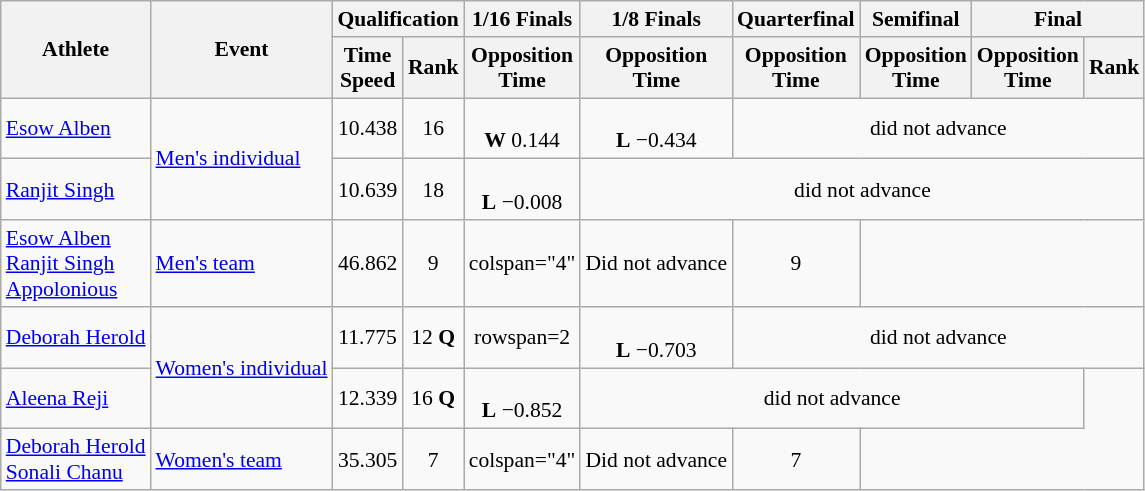<table class=wikitable style="text-align:center; font-size:90%">
<tr>
<th rowspan=2>Athlete</th>
<th rowspan=2>Event</th>
<th colspan=2>Qualification</th>
<th>1/16 Finals</th>
<th>1/8 Finals</th>
<th>Quarterfinal</th>
<th>Semifinal</th>
<th colspan="2">Final</th>
</tr>
<tr>
<th>Time<br>Speed</th>
<th>Rank</th>
<th>Opposition<br>Time</th>
<th>Opposition<br>Time</th>
<th>Opposition<br>Time</th>
<th>Opposition<br>Time</th>
<th>Opposition<br>Time</th>
<th>Rank</th>
</tr>
<tr>
<td align=left><a href='#'>Esow Alben</a></td>
<td align=left rowspan="2"><a href='#'>Men's individual</a></td>
<td>10.438</td>
<td>16</td>
<td><br><strong>W</strong> 0.144</td>
<td><br><strong>L</strong> −0.434</td>
<td colspan=4>did not advance</td>
</tr>
<tr>
<td align=left><a href='#'>Ranjit Singh</a></td>
<td>10.639</td>
<td>18</td>
<td><br><strong>L</strong> −0.008</td>
<td colspan=5>did not advance</td>
</tr>
<tr>
<td align=left><a href='#'>Esow Alben</a><br><a href='#'>Ranjit Singh</a><br><a href='#'>Appolonious</a></td>
<td align=left><a href='#'>Men's team</a></td>
<td>46.862</td>
<td>9</td>
<td>colspan="4" </td>
<td>Did not advance</td>
<td>9</td>
</tr>
<tr>
<td align=left><a href='#'>Deborah Herold</a></td>
<td align=left rowspan="2"><a href='#'>Women's individual</a></td>
<td>11.775</td>
<td>12 <strong>Q</strong></td>
<td>rowspan=2 </td>
<td><br><strong>L</strong> −0.703</td>
<td colspan="4">did not advance</td>
</tr>
<tr>
<td align=left><a href='#'>Aleena Reji</a></td>
<td>12.339</td>
<td>16 <strong>Q</strong></td>
<td><br><strong>L</strong> −0.852</td>
<td colspan="4">did not advance</td>
</tr>
<tr>
<td align=left><a href='#'>Deborah Herold</a><br><a href='#'>Sonali Chanu</a></td>
<td align=left><a href='#'>Women's team</a></td>
<td>35.305</td>
<td>7</td>
<td>colspan="4" </td>
<td>Did not advance</td>
<td>7</td>
</tr>
</table>
